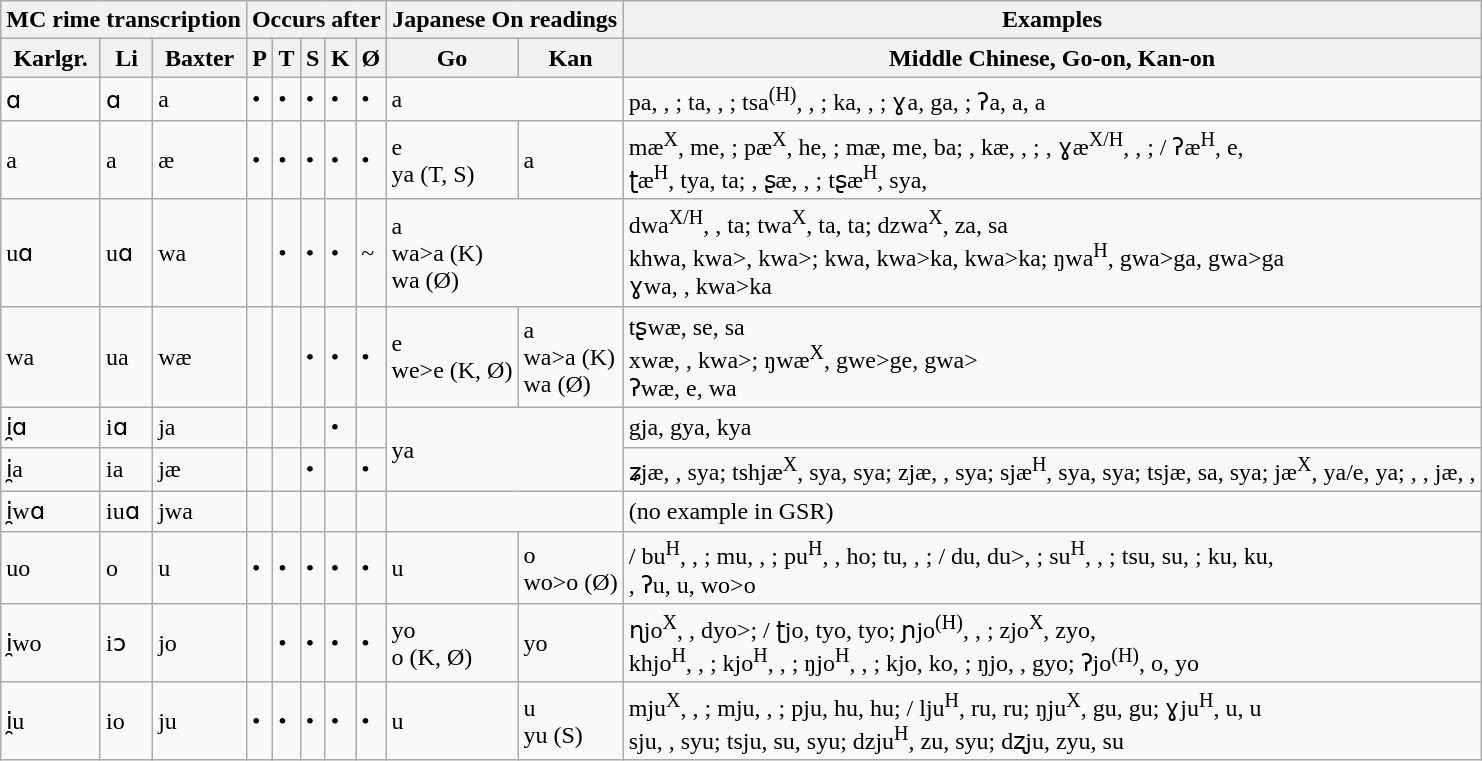<table class="wikitable defaultcenter">
<tr>
<th colspan="3">MC rime transcription</th>
<th colspan="5">Occurs after</th>
<th colspan="2">Japanese On readings</th>
<th>Examples</th>
</tr>
<tr>
<th>Karlgr.</th>
<th>Li</th>
<th>Baxter</th>
<th>P</th>
<th>T</th>
<th>S</th>
<th>K</th>
<th>Ø</th>
<th>Go</th>
<th>Kan</th>
<th>Middle Chinese, Go-on, Kan-on</th>
</tr>
<tr>
<td>ɑ</td>
<td>ɑ</td>
<td>a</td>
<td>•</td>
<td>•</td>
<td>•</td>
<td>•</td>
<td>•</td>
<td colspan="2">a</td>
<td style="text-align: left;"> pa, , ;  ta, , ;  tsa<sup>(H)</sup>, , ;  ka, , ;  ɣa, ga, ;  ʔa, a, a</td>
</tr>
<tr>
<td>a</td>
<td>a</td>
<td>æ</td>
<td>•</td>
<td>•</td>
<td>•</td>
<td>•</td>
<td>•</td>
<td>e<br>ya (T, S)</td>
<td>a</td>
<td style="text-align: left;"> mæ<sup>X</sup>, me, ;  pæ<sup>X</sup>, he, ;  mæ, me, ba; ,  kæ, , ; ,  ɣæ<sup>X/H</sup>, , ; / ʔæ<sup>H</sup>, e, <br> ʈæ<sup>H</sup>, tya, ta; ,  ʂæ, , ;  tʂæ<sup>H</sup>, sya, </td>
</tr>
<tr>
<td>uɑ</td>
<td>uɑ</td>
<td>wa</td>
<td></td>
<td>•</td>
<td>•</td>
<td>•</td>
<td>~</td>
<td colspan="2">a<br>wa>a (K)<br>wa (Ø)</td>
<td style="text-align: left;"> dwa<sup>X/H</sup>, , ta;  twa<sup>X</sup>, ta, ta;  dzwa<sup>X</sup>, za, sa<br> khwa, kwa>, kwa>;  kwa, kwa>ka, kwa>ka;  ŋwa<sup>H</sup>, gwa>ga, gwa>ga<br> ɣwa, , kwa>ka</td>
</tr>
<tr>
<td>wa</td>
<td>ua</td>
<td>wæ</td>
<td></td>
<td></td>
<td>•</td>
<td>•</td>
<td>•</td>
<td>e<br>we>e (K, Ø)</td>
<td>a<br>wa>a (K)<br>wa (Ø)</td>
<td style="text-align: left;"> tʂwæ, se, sa<br> xwæ, , kwa>;  ŋwæ<sup>X</sup>, gwe>ge, gwa><br> ʔwæ, e, wa</td>
</tr>
<tr>
<td>i̯ɑ</td>
<td>iɑ</td>
<td>ja</td>
<td></td>
<td></td>
<td></td>
<td>•</td>
<td></td>
<td colspan="2" rowspan="2">ya</td>
<td style="text-align: left;"> gja, gya, kya</td>
</tr>
<tr>
<td>i̯a</td>
<td>ia</td>
<td>jæ</td>
<td></td>
<td></td>
<td>•</td>
<td></td>
<td>•</td>
<td style="text-align: left;"> ʑjæ, , sya;  tshjæ<sup>X</sup>, sya, sya;  zjæ, , sya;  sjæ<sup>H</sup>, sya, sya;  tsjæ, sa, sya;  jæ<sup>X</sup>, ya/e, ya; , ,  jæ, , </td>
</tr>
<tr>
<td>i̯wɑ</td>
<td>iuɑ</td>
<td>jwa</td>
<td></td>
<td></td>
<td></td>
<td></td>
<td></td>
<td colspan="2"></td>
<td style="text-align: left;">(no example in GSR)</td>
</tr>
<tr>
<td>uo</td>
<td>o</td>
<td>u</td>
<td>•</td>
<td>•</td>
<td>•</td>
<td>•</td>
<td>•</td>
<td>u</td>
<td>o<br>wo>o (Ø)</td>
<td style="text-align: left;">/ bu<sup>H</sup>, , ;  mu, , ;  pu<sup>H</sup>, , ho;  tu, , ; / du, du>, ;  su<sup>H</sup>, , ;  tsu, su, ;  ku, ku, <br>,  ʔu, u, wo>o</td>
</tr>
<tr>
<td>i̯wo</td>
<td>iɔ</td>
<td>jo</td>
<td></td>
<td>•</td>
<td>•</td>
<td>•</td>
<td>•</td>
<td>yo<br>o (K, Ø)</td>
<td>yo</td>
<td style="text-align: left;"> ɳjo<sup>X</sup>, , dyo>; / ʈjo, tyo, tyo;  ɲjo<sup>(H)</sup>, , ;  zjo<sup>X</sup>, zyo, <br> khjo<sup>H</sup>, , ;  kjo<sup>H</sup>, , ;  ŋjo<sup>H</sup>, , ;  kjo, ko, ;  ŋjo, , gyo;  ʔjo<sup>(H)</sup>, o, yo</td>
</tr>
<tr>
<td>i̯u</td>
<td>io</td>
<td>ju</td>
<td>•</td>
<td>•</td>
<td>•</td>
<td>•</td>
<td>•</td>
<td>u</td>
<td>u<br>yu (S)</td>
<td style="text-align: left;"> mju<sup>X</sup>, , ;  mju, , ;  pju, hu, hu; / lju<sup>H</sup>, ru, ru;  ŋju<sup>X</sup>, gu, gu;  ɣju<sup>H</sup>, u, u<br> sju, , syu;  tsju, su, syu;  dzju<sup>H</sup>, zu, syu;  dʐju, zyu, su</td>
</tr>
</table>
